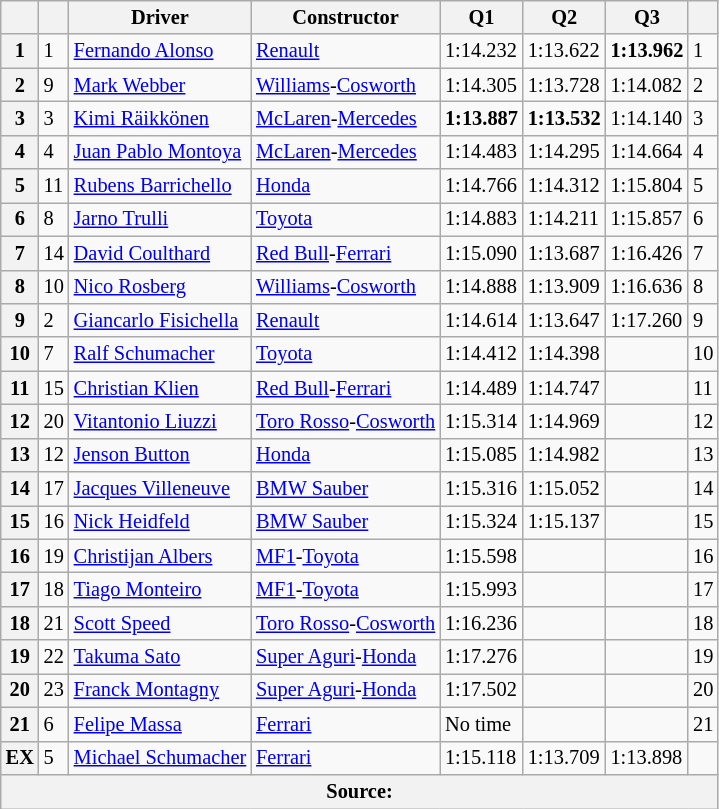<table class="wikitable sortable" style="font-size: 85%;">
<tr>
<th></th>
<th></th>
<th>Driver</th>
<th>Constructor</th>
<th>Q1</th>
<th>Q2</th>
<th>Q3</th>
<th></th>
</tr>
<tr>
<th>1</th>
<td>1</td>
<td> <a href='#'>Fernando Alonso</a></td>
<td><a href='#'>Renault</a></td>
<td>1:14.232</td>
<td>1:13.622</td>
<td><strong>1:13.962</strong></td>
<td>1</td>
</tr>
<tr>
<th>2</th>
<td>9</td>
<td> <a href='#'>Mark Webber</a></td>
<td><a href='#'>Williams</a>-<a href='#'>Cosworth</a></td>
<td>1:14.305</td>
<td>1:13.728</td>
<td>1:14.082</td>
<td>2</td>
</tr>
<tr>
<th>3</th>
<td>3</td>
<td> <a href='#'>Kimi Räikkönen</a></td>
<td><a href='#'>McLaren</a>-<a href='#'>Mercedes</a></td>
<td><strong>1:13.887</strong></td>
<td><strong>1:13.532</strong></td>
<td>1:14.140</td>
<td>3</td>
</tr>
<tr>
<th>4</th>
<td>4</td>
<td> <a href='#'>Juan Pablo Montoya</a></td>
<td><a href='#'>McLaren</a>-<a href='#'>Mercedes</a></td>
<td>1:14.483</td>
<td>1:14.295</td>
<td>1:14.664</td>
<td>4</td>
</tr>
<tr>
<th>5</th>
<td>11</td>
<td> <a href='#'>Rubens Barrichello</a></td>
<td><a href='#'>Honda</a></td>
<td>1:14.766</td>
<td>1:14.312</td>
<td>1:15.804</td>
<td>5</td>
</tr>
<tr>
<th>6</th>
<td>8</td>
<td> <a href='#'>Jarno Trulli</a></td>
<td><a href='#'>Toyota</a></td>
<td>1:14.883</td>
<td>1:14.211</td>
<td>1:15.857</td>
<td>6</td>
</tr>
<tr>
<th>7</th>
<td>14</td>
<td> <a href='#'>David Coulthard</a></td>
<td><a href='#'>Red Bull</a>-<a href='#'>Ferrari</a></td>
<td>1:15.090</td>
<td>1:13.687</td>
<td>1:16.426</td>
<td>7</td>
</tr>
<tr>
<th>8</th>
<td>10</td>
<td> <a href='#'>Nico Rosberg</a></td>
<td><a href='#'>Williams</a>-<a href='#'>Cosworth</a></td>
<td>1:14.888</td>
<td>1:13.909</td>
<td>1:16.636</td>
<td>8</td>
</tr>
<tr>
<th>9</th>
<td>2</td>
<td> <a href='#'>Giancarlo Fisichella</a></td>
<td><a href='#'>Renault</a></td>
<td>1:14.614</td>
<td>1:13.647</td>
<td>1:17.260</td>
<td>9</td>
</tr>
<tr>
<th>10</th>
<td>7</td>
<td> <a href='#'>Ralf Schumacher</a></td>
<td><a href='#'>Toyota</a></td>
<td>1:14.412</td>
<td>1:14.398</td>
<td></td>
<td>10</td>
</tr>
<tr>
<th>11</th>
<td>15</td>
<td> <a href='#'>Christian Klien</a></td>
<td><a href='#'>Red Bull</a>-<a href='#'>Ferrari</a></td>
<td>1:14.489</td>
<td>1:14.747</td>
<td></td>
<td>11</td>
</tr>
<tr>
<th>12</th>
<td>20</td>
<td> <a href='#'>Vitantonio Liuzzi</a></td>
<td><a href='#'>Toro Rosso</a>-<a href='#'>Cosworth</a></td>
<td>1:15.314</td>
<td>1:14.969</td>
<td></td>
<td>12</td>
</tr>
<tr>
<th>13</th>
<td>12</td>
<td> <a href='#'>Jenson Button</a></td>
<td><a href='#'>Honda</a></td>
<td>1:15.085</td>
<td>1:14.982</td>
<td></td>
<td>13</td>
</tr>
<tr>
<th>14</th>
<td>17</td>
<td> <a href='#'>Jacques Villeneuve</a></td>
<td><a href='#'>BMW Sauber</a></td>
<td>1:15.316</td>
<td>1:15.052</td>
<td></td>
<td>14</td>
</tr>
<tr>
<th>15</th>
<td>16</td>
<td> <a href='#'>Nick Heidfeld</a></td>
<td><a href='#'>BMW Sauber</a></td>
<td>1:15.324</td>
<td>1:15.137</td>
<td></td>
<td>15</td>
</tr>
<tr>
<th>16</th>
<td>19</td>
<td> <a href='#'>Christijan Albers</a></td>
<td><a href='#'>MF1</a>-<a href='#'>Toyota</a></td>
<td>1:15.598</td>
<td></td>
<td></td>
<td>16</td>
</tr>
<tr>
<th>17</th>
<td>18</td>
<td> <a href='#'>Tiago Monteiro</a></td>
<td><a href='#'>MF1</a>-<a href='#'>Toyota</a></td>
<td>1:15.993</td>
<td></td>
<td></td>
<td>17</td>
</tr>
<tr>
<th>18</th>
<td>21</td>
<td> <a href='#'>Scott Speed</a></td>
<td><a href='#'>Toro Rosso</a>-<a href='#'>Cosworth</a></td>
<td>1:16.236</td>
<td></td>
<td></td>
<td>18</td>
</tr>
<tr>
<th>19</th>
<td>22</td>
<td> <a href='#'>Takuma Sato</a></td>
<td><a href='#'>Super Aguri</a>-<a href='#'>Honda</a></td>
<td>1:17.276</td>
<td></td>
<td></td>
<td>19</td>
</tr>
<tr>
<th>20</th>
<td>23</td>
<td> <a href='#'>Franck Montagny</a></td>
<td><a href='#'>Super Aguri</a>-<a href='#'>Honda</a></td>
<td>1:17.502</td>
<td></td>
<td></td>
<td>20</td>
</tr>
<tr>
<th>21</th>
<td>6</td>
<td> <a href='#'>Felipe Massa</a></td>
<td><a href='#'>Ferrari</a></td>
<td>No time</td>
<td></td>
<td></td>
<td>21</td>
</tr>
<tr>
<th>EX</th>
<td>5</td>
<td> <a href='#'>Michael Schumacher</a></td>
<td><a href='#'>Ferrari</a></td>
<td>1:15.118</td>
<td>1:13.709</td>
<td>1:13.898</td>
<td></td>
</tr>
<tr>
<th colspan="8">Source:</th>
</tr>
</table>
